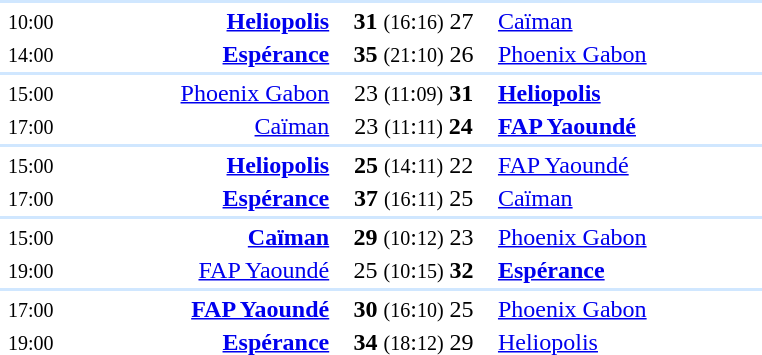<table style="text-align:center" width=550>
<tr>
<th width=5%></th>
<th width=25%></th>
<th width=15%></th>
<th width=25%></th>
<th width=5%></th>
</tr>
<tr align="left" bgcolor=#D0E7FF>
<td colspan=4></td>
</tr>
<tr>
<td><small>10:00</small></td>
<td align="right"><strong><a href='#'>Heliopolis</a></strong> </td>
<td><strong>31</strong> <small>(16</small>:<small>16)</small> 27</td>
<td align=left> <a href='#'>Caïman</a></td>
<td></td>
</tr>
<tr>
<td><small>14:00</small></td>
<td align="right"><strong><a href='#'>Espérance</a></strong> </td>
<td><strong>35</strong> <small>(21</small>:<small>10)</small> 26</td>
<td align=left> <a href='#'>Phoenix Gabon</a></td>
<td></td>
</tr>
<tr align="left" bgcolor=#D0E7FF>
<td colspan=4></td>
</tr>
<tr>
<td><small>15:00</small></td>
<td align="right"><a href='#'>Phoenix Gabon</a> </td>
<td>23 <small>(11</small>:<small>09)</small> <strong>31</strong></td>
<td align=left> <strong><a href='#'>Heliopolis</a></strong></td>
<td></td>
</tr>
<tr>
<td><small>17:00</small></td>
<td align="right"><a href='#'>Caïman</a> </td>
<td>23 <small>(11</small>:<small>11)</small> <strong>24</strong></td>
<td align=left> <strong><a href='#'>FAP Yaoundé</a></strong></td>
<td></td>
</tr>
<tr align="left" bgcolor=#D0E7FF>
<td colspan=4></td>
</tr>
<tr>
<td><small>15:00</small></td>
<td align="right"><strong><a href='#'>Heliopolis</a></strong> </td>
<td><strong>25</strong> <small>(14</small>:<small>11)</small> 22</td>
<td align=left> <a href='#'>FAP Yaoundé</a></td>
<td></td>
</tr>
<tr>
<td><small>17:00</small></td>
<td align="right"><strong><a href='#'>Espérance</a></strong> </td>
<td><strong>37</strong> <small>(16</small>:<small>11)</small> 25</td>
<td align=left> <a href='#'>Caïman</a></td>
<td></td>
</tr>
<tr align="left" bgcolor=#D0E7FF>
<td colspan=4></td>
</tr>
<tr>
<td><small>15:00</small></td>
<td align="right"><strong><a href='#'>Caïman</a></strong> </td>
<td><strong>29</strong> <small>(10</small>:<small>12)</small> 23</td>
<td align=left> <a href='#'>Phoenix Gabon</a></td>
<td></td>
</tr>
<tr>
<td><small>19:00</small></td>
<td align="right"><a href='#'>FAP Yaoundé</a> </td>
<td>25 <small>(10</small>:<small>15)</small> <strong>32</strong></td>
<td align=left> <strong><a href='#'>Espérance</a></strong></td>
<td></td>
</tr>
<tr align="left" bgcolor=#D0E7FF>
<td colspan=4></td>
</tr>
<tr>
<td><small>17:00</small></td>
<td align="right"><strong><a href='#'>FAP Yaoundé</a></strong> </td>
<td><strong>30</strong> <small>(16</small>:<small>10)</small> 25</td>
<td align=left> <a href='#'>Phoenix Gabon</a></td>
<td></td>
</tr>
<tr>
<td><small>19:00</small></td>
<td align="right"><strong><a href='#'>Espérance</a></strong> </td>
<td><strong>34</strong> <small>(18</small>:<small>12)</small> 29</td>
<td align=left> <a href='#'>Heliopolis</a></td>
<td></td>
</tr>
</table>
